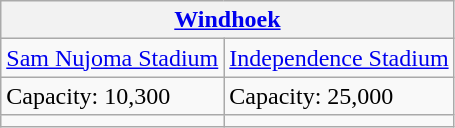<table class="wikitable">
<tr>
<th colspan="2"><a href='#'>Windhoek</a></th>
</tr>
<tr>
<td><a href='#'>Sam Nujoma Stadium</a></td>
<td><a href='#'>Independence Stadium</a></td>
</tr>
<tr>
<td>Capacity: 10,300</td>
<td>Capacity: 25,000</td>
</tr>
<tr>
<td><small></small></td>
<td><small></small></td>
</tr>
</table>
